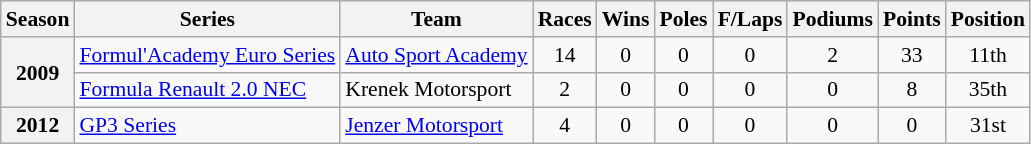<table class="wikitable" style="font-size: 90%; text-align:center">
<tr>
<th>Season</th>
<th>Series</th>
<th>Team</th>
<th>Races</th>
<th>Wins</th>
<th>Poles</th>
<th>F/Laps</th>
<th>Podiums</th>
<th>Points</th>
<th>Position</th>
</tr>
<tr>
<th rowspan=2>2009</th>
<td align=left nowrap><a href='#'>Formul'Academy Euro Series</a></td>
<td align=left nowrap><a href='#'>Auto Sport Academy</a></td>
<td>14</td>
<td>0</td>
<td>0</td>
<td>0</td>
<td>2</td>
<td>33</td>
<td>11th</td>
</tr>
<tr>
<td align=left><a href='#'>Formula Renault 2.0 NEC</a></td>
<td align=left>Krenek Motorsport</td>
<td>2</td>
<td>0</td>
<td>0</td>
<td>0</td>
<td>0</td>
<td>8</td>
<td>35th</td>
</tr>
<tr>
<th>2012</th>
<td align=left><a href='#'>GP3 Series</a></td>
<td align=left><a href='#'>Jenzer Motorsport</a></td>
<td>4</td>
<td>0</td>
<td>0</td>
<td>0</td>
<td>0</td>
<td>0</td>
<td>31st</td>
</tr>
</table>
